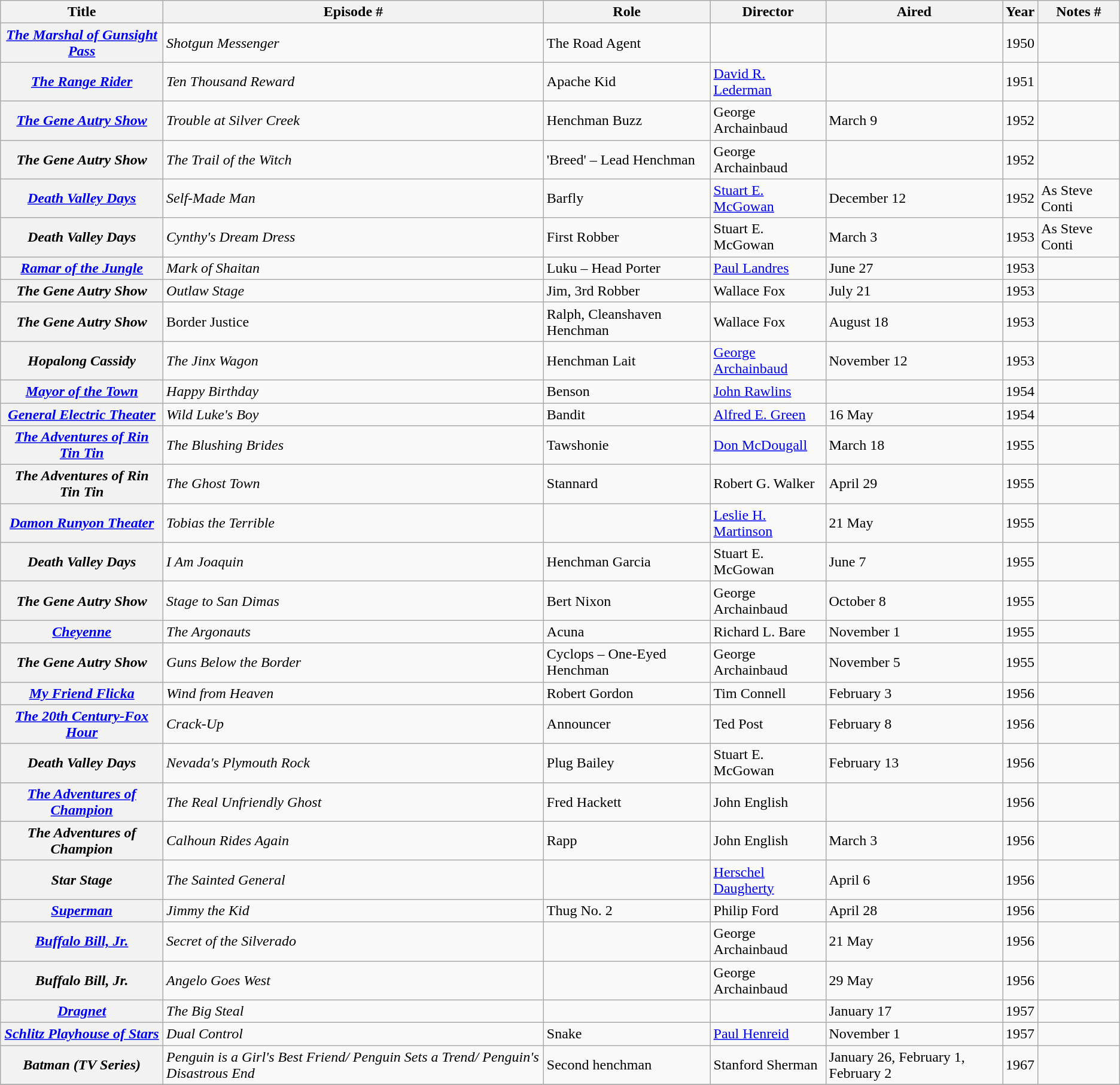<table class="wikitable plainrowheaders sortable">
<tr>
<th scope="col">Title</th>
<th scope="col" class="unsortable">Episode #</th>
<th scope="col">Role</th>
<th scope="col">Director</th>
<th scope="col">Aired</th>
<th scope="col">Year</th>
<th scope="col" class="unsortable">Notes #</th>
</tr>
<tr>
<th scope="row"><em><a href='#'>The Marshal of Gunsight Pass</a></em></th>
<td><em>Shotgun Messenger</em></td>
<td>The Road Agent</td>
<td></td>
<td></td>
<td>1950</td>
<td></td>
</tr>
<tr>
<th scope="row"><em><a href='#'>The Range Rider</a></em></th>
<td><em>Ten Thousand Reward</em></td>
<td>Apache Kid</td>
<td><a href='#'>David R. Lederman</a></td>
<td></td>
<td>1951</td>
<td></td>
</tr>
<tr>
<th scope="row"><em><a href='#'>The Gene Autry Show</a></em></th>
<td><em>Trouble at Silver Creek</em></td>
<td>Henchman Buzz</td>
<td>George Archainbaud</td>
<td>March 9</td>
<td>1952</td>
<td></td>
</tr>
<tr>
<th scope="row"><em>The Gene Autry Show</em></th>
<td><em>The Trail of the Witch</em></td>
<td>'Breed' – Lead Henchman</td>
<td>George Archainbaud</td>
<td></td>
<td>1952</td>
<td></td>
</tr>
<tr>
<th scope="row"><em><a href='#'>Death Valley Days</a></em></th>
<td><em>Self-Made Man</em></td>
<td>Barfly</td>
<td><a href='#'>Stuart E. McGowan</a></td>
<td>December 12</td>
<td>1952</td>
<td>As Steve Conti</td>
</tr>
<tr>
<th scope="row"><em>Death Valley Days</em></th>
<td><em>Cynthy's Dream Dress</em></td>
<td>First Robber</td>
<td>Stuart E. McGowan</td>
<td>March 3</td>
<td>1953</td>
<td>As Steve Conti</td>
</tr>
<tr>
<th scope="row"><em><a href='#'>Ramar of the Jungle</a></em></th>
<td><em>Mark of Shaitan</em></td>
<td>Luku – Head Porter</td>
<td><a href='#'>Paul Landres</a></td>
<td>June 27</td>
<td>1953</td>
<td></td>
</tr>
<tr>
<th scope="row"><em>The Gene Autry Show</em></th>
<td><em> Outlaw Stage</em></td>
<td>Jim, 3rd Robber</td>
<td>Wallace Fox</td>
<td>July 21</td>
<td>1953</td>
<td></td>
</tr>
<tr>
<th scope="row"><em>The Gene Autry Show</em></th>
<td>Border Justice</td>
<td>Ralph, Cleanshaven Henchman</td>
<td>Wallace Fox</td>
<td>August 18</td>
<td>1953</td>
<td></td>
</tr>
<tr>
<th scope="row"><em>Hopalong Cassidy</em></th>
<td><em>The Jinx Wagon</em></td>
<td>Henchman Lait</td>
<td><a href='#'>George Archainbaud</a></td>
<td>November 12</td>
<td>1953</td>
<td></td>
</tr>
<tr>
<th scope="row"><em><a href='#'>Mayor of the Town</a></em></th>
<td><em>Happy Birthday</em></td>
<td>Benson</td>
<td><a href='#'>John Rawlins</a></td>
<td></td>
<td>1954</td>
<td></td>
</tr>
<tr>
<th scope="row"><em><a href='#'>General Electric Theater</a></em></th>
<td><em>Wild Luke's Boy</em></td>
<td>Bandit</td>
<td><a href='#'>Alfred E. Green</a></td>
<td>16 May</td>
<td>1954</td>
<td></td>
</tr>
<tr>
<th scope="row"><em><a href='#'>The Adventures of Rin Tin Tin</a></em></th>
<td><em>The Blushing Brides</em></td>
<td>Tawshonie</td>
<td><a href='#'>Don McDougall</a></td>
<td>March 18</td>
<td>1955</td>
<td></td>
</tr>
<tr>
<th scope="row"><em>The Adventures of Rin Tin Tin</em></th>
<td><em>The Ghost Town</em></td>
<td>Stannard</td>
<td>Robert G. Walker</td>
<td>April 29</td>
<td>1955</td>
<td></td>
</tr>
<tr>
<th scope="row"><em><a href='#'>Damon Runyon Theater</a></em></th>
<td><em>Tobias the Terrible</em></td>
<td></td>
<td><a href='#'>Leslie H. Martinson</a></td>
<td>21 May</td>
<td>1955</td>
<td></td>
</tr>
<tr>
<th scope="row"><em>Death Valley Days</em></th>
<td><em>I Am Joaquin</em></td>
<td>Henchman Garcia</td>
<td>Stuart E. McGowan</td>
<td>June 7</td>
<td>1955</td>
<td></td>
</tr>
<tr>
<th scope="row"><em>The Gene Autry Show</em></th>
<td><em>Stage to San Dimas</em></td>
<td>Bert Nixon</td>
<td>George Archainbaud</td>
<td>October 8</td>
<td>1955</td>
<td></td>
</tr>
<tr>
<th scope="row"><em><a href='#'>Cheyenne</a></em></th>
<td><em>The Argonauts</em></td>
<td>Acuna</td>
<td>Richard L. Bare</td>
<td>November 1</td>
<td>1955</td>
<td></td>
</tr>
<tr>
<th scope="row"><em>The Gene Autry Show</em></th>
<td><em>Guns Below the Border</em></td>
<td>Cyclops – One-Eyed Henchman</td>
<td>George Archainbaud</td>
<td>November 5</td>
<td>1955</td>
<td></td>
</tr>
<tr>
<th scope="row"><em><a href='#'>My Friend Flicka</a></em></th>
<td><em>Wind from Heaven</em></td>
<td>Robert Gordon</td>
<td>Tim Connell</td>
<td>February 3</td>
<td>1956</td>
<td></td>
</tr>
<tr>
<th scope="row"><em><a href='#'>The 20th Century-Fox Hour</a></em></th>
<td><em>Crack-Up</em></td>
<td>Announcer</td>
<td>Ted Post</td>
<td>February 8</td>
<td>1956</td>
<td></td>
</tr>
<tr>
<th scope="row"><em>Death Valley Days</em></th>
<td><em>Nevada's Plymouth Rock </em></td>
<td>Plug Bailey</td>
<td>Stuart E. McGowan</td>
<td>February 13</td>
<td>1956</td>
<td></td>
</tr>
<tr>
<th scope="row"><em><a href='#'>The Adventures of Champion</a></em></th>
<td><em>The Real Unfriendly Ghost</em></td>
<td>Fred Hackett</td>
<td>John English</td>
<td></td>
<td>1956</td>
<td></td>
</tr>
<tr>
<th scope="row"><em>The Adventures of Champion</em></th>
<td><em>Calhoun Rides Again</em></td>
<td>Rapp</td>
<td>John English</td>
<td>March 3</td>
<td>1956</td>
<td></td>
</tr>
<tr>
<th scope="row"><em>Star Stage</em></th>
<td><em>The Sainted General</em></td>
<td></td>
<td><a href='#'>Herschel Daugherty</a></td>
<td>April 6</td>
<td>1956</td>
<td></td>
</tr>
<tr>
<th scope="row"><em><a href='#'>Superman</a></em></th>
<td><em>Jimmy the Kid</em></td>
<td>Thug No. 2</td>
<td>Philip Ford</td>
<td>April 28</td>
<td>1956</td>
<td></td>
</tr>
<tr>
<th scope="row"><em><a href='#'>Buffalo Bill, Jr.</a></em></th>
<td><em>Secret of the Silverado </em></td>
<td></td>
<td>George Archainbaud</td>
<td>21 May</td>
<td>1956</td>
<td></td>
</tr>
<tr>
<th scope="row"><em>Buffalo Bill, Jr.</em></th>
<td><em>Angelo Goes West</em></td>
<td></td>
<td>George Archainbaud</td>
<td>29 May</td>
<td>1956</td>
<td></td>
</tr>
<tr>
<th scope="row"><em><a href='#'>Dragnet</a></em></th>
<td><em>The Big Steal</em></td>
<td></td>
<td></td>
<td>January 17</td>
<td>1957</td>
<td></td>
</tr>
<tr>
<th scope="row"><em><a href='#'>Schlitz Playhouse of Stars</a></em></th>
<td><em>Dual Control</em></td>
<td>Snake</td>
<td><a href='#'>Paul Henreid</a></td>
<td>November 1</td>
<td>1957</td>
<td></td>
</tr>
<tr>
<th scope="row"><em>Batman (TV Series)</em></th>
<td><em>Penguin is a Girl's Best Friend/ Penguin Sets a Trend/ Penguin's Disastrous End</em></td>
<td>Second henchman</td>
<td>Stanford Sherman</td>
<td>January 26, February 1, February 2</td>
<td>1967</td>
<td></td>
</tr>
<tr>
</tr>
</table>
